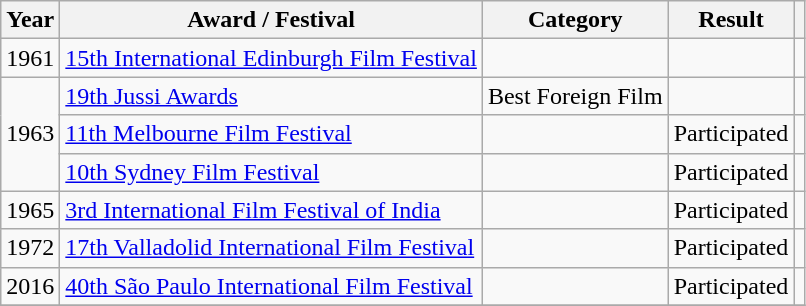<table class="wikitable">
<tr>
<th>Year</th>
<th>Award / Festival</th>
<th>Category</th>
<th>Result</th>
<th></th>
</tr>
<tr>
<td>1961</td>
<td><a href='#'>15th International Edinburgh Film Festival</a></td>
<td></td>
<td></td>
<td></td>
</tr>
<tr>
<td rowspan="3">1963</td>
<td><a href='#'>19th Jussi Awards</a></td>
<td>Best Foreign Film</td>
<td></td>
<td></td>
</tr>
<tr>
<td><a href='#'>11th Melbourne Film Festival</a></td>
<td></td>
<td>Participated</td>
<td></td>
</tr>
<tr>
<td><a href='#'>10th Sydney Film Festival</a></td>
<td></td>
<td>Participated</td>
<td></td>
</tr>
<tr>
<td>1965</td>
<td><a href='#'>3rd International Film Festival of India</a></td>
<td></td>
<td>Participated</td>
<td></td>
</tr>
<tr>
<td>1972</td>
<td><a href='#'>17th Valladolid International Film Festival</a></td>
<td></td>
<td>Participated</td>
<td></td>
</tr>
<tr>
<td>2016</td>
<td><a href='#'>40th São Paulo International Film Festival</a></td>
<td></td>
<td>Participated</td>
<td></td>
</tr>
<tr>
</tr>
</table>
